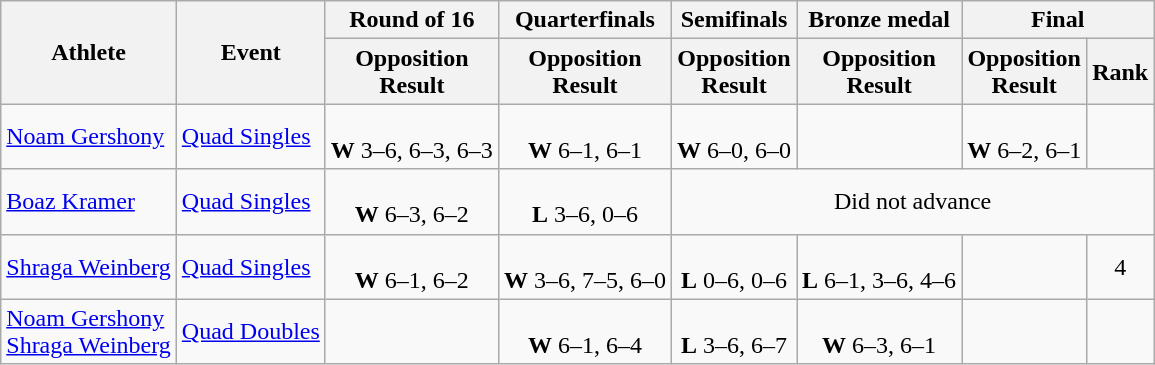<table class="wikitable">
<tr>
<th rowspan="2">Athlete</th>
<th rowspan="2">Event</th>
<th>Round of 16</th>
<th>Quarterfinals</th>
<th>Semifinals</th>
<th>Bronze medal</th>
<th colspan="2">Final</th>
</tr>
<tr>
<th>Opposition<br>Result</th>
<th>Opposition<br>Result</th>
<th>Opposition<br>Result</th>
<th>Opposition<br>Result</th>
<th>Opposition<br>Result</th>
<th>Rank</th>
</tr>
<tr align=center>
<td align=left><a href='#'>Noam Gershony</a></td>
<td align=left><a href='#'>Quad Singles</a></td>
<td><br> <strong>W</strong> 3–6, 6–3, 6–3</td>
<td><br> <strong>W</strong> 6–1, 6–1</td>
<td><br> <strong>W</strong> 6–0, 6–0</td>
<td></td>
<td><br> <strong>W</strong> 6–2, 6–1</td>
<td></td>
</tr>
<tr align=center>
<td align=left><a href='#'>Boaz Kramer</a></td>
<td align=left><a href='#'>Quad Singles</a></td>
<td><br> <strong>W</strong> 6–3, 6–2</td>
<td><br> <strong>L</strong> 3–6, 0–6</td>
<td colspan="4">Did not advance</td>
</tr>
<tr align=center>
<td align=left><a href='#'>Shraga Weinberg</a></td>
<td align=left><a href='#'>Quad Singles</a></td>
<td><br> <strong>W</strong> 6–1, 6–2</td>
<td><br> <strong>W</strong> 3–6, 7–5, 6–0</td>
<td><br> <strong>L</strong> 0–6, 0–6</td>
<td><br> <strong>L</strong> 6–1, 3–6, 4–6</td>
<td></td>
<td>4</td>
</tr>
<tr align=center>
<td align=left><a href='#'>Noam Gershony</a><br><a href='#'>Shraga Weinberg</a></td>
<td align=left><a href='#'>Quad Doubles</a></td>
<td></td>
<td><br> <strong>W</strong> 6–1, 6–4</td>
<td><br> <strong>L</strong> 3–6, 6–7</td>
<td><br> <strong>W</strong> 6–3, 6–1</td>
<td></td>
<td></td>
</tr>
</table>
